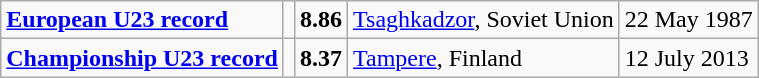<table class="wikitable">
<tr>
<td><strong><a href='#'>European U23 record</a></strong></td>
<td></td>
<td><strong>8.86</strong></td>
<td><a href='#'>Tsaghkadzor</a>, Soviet Union</td>
<td>22 May 1987</td>
</tr>
<tr>
<td><strong><a href='#'>Championship U23 record</a></strong></td>
<td></td>
<td><strong>8.37</strong></td>
<td><a href='#'>Tampere</a>, Finland</td>
<td>12 July 2013</td>
</tr>
</table>
